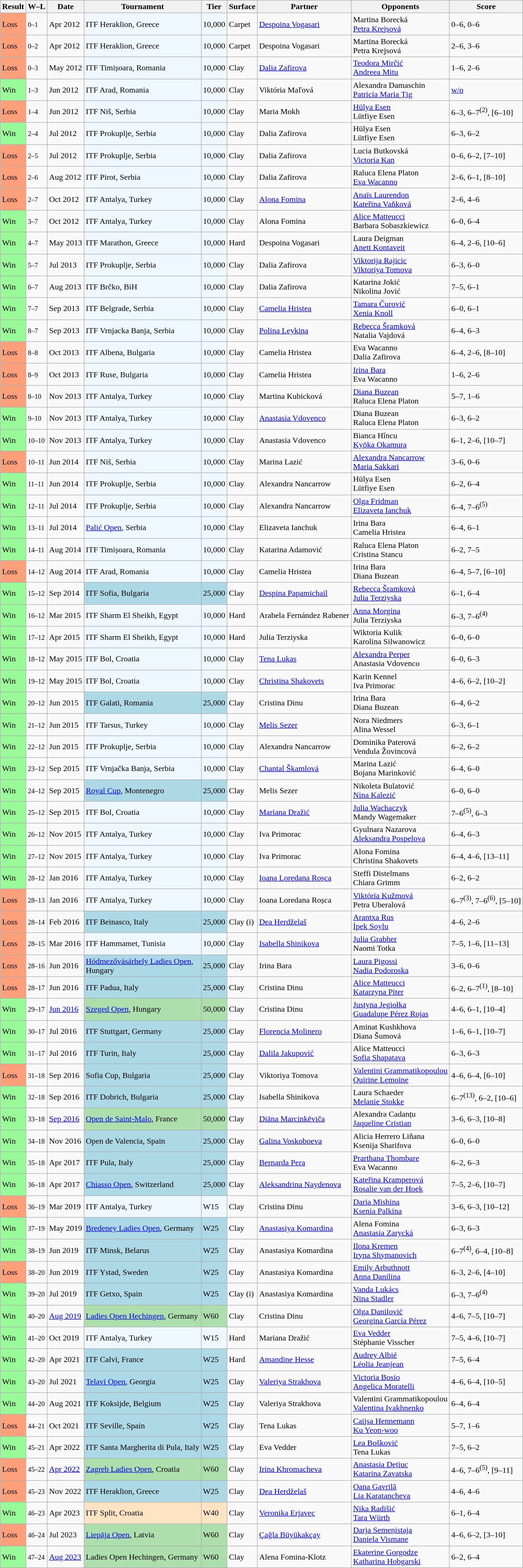<table class="sortable wikitable nowrap">
<tr>
<th>Result</th>
<th class="unsortable">W–L</th>
<th>Date</th>
<th>Tournament</th>
<th>Tier</th>
<th>Surface</th>
<th>Partner</th>
<th>Opponents</th>
<th class="unsortable">Score</th>
</tr>
<tr>
<td style="background:#ffa07a;">Loss</td>
<td><small>0–1</small></td>
<td>Apr 2012</td>
<td style="background:#f0f8ff;">ITF Heraklion, Greece</td>
<td style="background:#f0f8ff;">10,000</td>
<td>Carpet</td>
<td> <a href='#'>Despoina Vogasari</a></td>
<td> Martina Borecká <br>  <a href='#'>Petra Krejsová</a></td>
<td>0–6, 0–6</td>
</tr>
<tr>
<td style="background:#ffa07a;">Loss</td>
<td><small>0–2</small></td>
<td>Apr 2012</td>
<td style="background:#f0f8ff;">ITF Heraklion, Greece</td>
<td style="background:#f0f8ff;">10,000</td>
<td>Carpet</td>
<td> Despoina Vogasari</td>
<td> Martina Borecká <br>  Petra Krejsová</td>
<td>2–6, 3–6</td>
</tr>
<tr>
<td style="background:#ffa07a;">Loss</td>
<td><small>0–3</small></td>
<td>May 2012</td>
<td style="background:#f0f8ff;">ITF Timișoara, Romania</td>
<td style="background:#f0f8ff;">10,000</td>
<td>Clay</td>
<td> <a href='#'>Dalia Zafirova</a></td>
<td> <a href='#'>Teodora Mirčić</a> <br>  <a href='#'>Andreea Mitu</a></td>
<td>1–6, 2–6</td>
</tr>
<tr>
<td style="background:#98fb98;">Win</td>
<td><small>1–3</small></td>
<td>Jun 2012</td>
<td style="background:#f0f8ff;">ITF Arad, Romania</td>
<td style="background:#f0f8ff;">10,000</td>
<td>Clay</td>
<td> Viktória Maľová</td>
<td> Alexandra Damaschin <br>  <a href='#'>Patricia Maria Țig</a></td>
<td><a href='#'>w/o</a></td>
</tr>
<tr>
<td style="background:#ffa07a;">Loss</td>
<td><small>1–4</small></td>
<td>Jun 2012</td>
<td style="background:#f0f8ff;">ITF Niš, Serbia</td>
<td style="background:#f0f8ff;">10,000</td>
<td>Clay</td>
<td> Maria Mokh</td>
<td> <a href='#'>Hülya Esen</a> <br>  Lütfiye Esen</td>
<td>6–3, 6–7<sup>(2)</sup>, [6–10]</td>
</tr>
<tr>
<td style="background:#98fb98;">Win</td>
<td><small>2–4</small></td>
<td>Jul 2012</td>
<td style="background:#f0f8ff;">ITF Prokuplje, Serbia</td>
<td style="background:#f0f8ff;">10,000</td>
<td>Clay</td>
<td> Dalia Zafirova</td>
<td> Hülya Esen <br>  Lütfiye Esen</td>
<td>6–3, 6–2</td>
</tr>
<tr>
<td style="background:#ffa07a;">Loss</td>
<td><small>2–5</small></td>
<td>Jul 2012</td>
<td style="background:#f0f8ff;">ITF Prokuplje, Serbia</td>
<td style="background:#f0f8ff;">10,000</td>
<td>Clay</td>
<td> Dalia Zafirova</td>
<td> Lucia Butkovská <br>  <a href='#'>Victoria Kan</a></td>
<td>0–6, 6–2, [7–10]</td>
</tr>
<tr>
<td style="background:#ffa07a;">Loss</td>
<td><small>2–6</small></td>
<td>Aug 2012</td>
<td style="background:#f0f8ff;">ITF Pirot, Serbia</td>
<td style="background:#f0f8ff;">10,000</td>
<td>Clay</td>
<td> Dalia Zafirova</td>
<td> Raluca Elena Platon <br>  <a href='#'>Eva Wacanno</a></td>
<td>2–6, 6–1, [8–10]</td>
</tr>
<tr>
<td style="background:#ffa07a;">Loss</td>
<td><small>2–7</small></td>
<td>Oct 2012</td>
<td style="background:#f0f8ff;">ITF Antalya, Turkey</td>
<td style="background:#f0f8ff;">10,000</td>
<td>Clay</td>
<td> <a href='#'>Alona Fomina</a></td>
<td> <a href='#'>Anaïs Laurendon</a> <br>  <a href='#'>Kateřina Vaňková</a></td>
<td>2–6, 4–6</td>
</tr>
<tr>
<td style="background:#98fb98;">Win</td>
<td><small>3–7</small></td>
<td>Oct 2012</td>
<td style="background:#f0f8ff;">ITF Antalya, Turkey</td>
<td style="background:#f0f8ff;">10,000</td>
<td>Clay</td>
<td> Alona Fomina</td>
<td> <a href='#'>Alice Matteucci</a> <br>  Barbara Sobaszkiewicz</td>
<td>6–0, 6–4</td>
</tr>
<tr>
<td style="background:#98fb98;">Win</td>
<td><small>4–7</small></td>
<td>May 2013</td>
<td style="background:#f0f8ff;">ITF Marathon, Greece</td>
<td style="background:#f0f8ff;">10,000</td>
<td>Hard</td>
<td> Despoina Vogasari</td>
<td> Laura Deigman <br>  <a href='#'>Anett Kontaveit</a></td>
<td>6–4, 2–6, [10–6]</td>
</tr>
<tr>
<td style="background:#98fb98;">Win</td>
<td><small>5–7</small></td>
<td>Jul 2013</td>
<td style="background:#f0f8ff;">ITF Prokuplje, Serbia</td>
<td style="background:#f0f8ff;">10,000</td>
<td>Clay</td>
<td> Dalia Zafirova</td>
<td> <a href='#'>Viktorija Rajicic</a> <br>  <a href='#'>Viktoriya Tomova</a></td>
<td>6–3, 6–0</td>
</tr>
<tr>
<td style="background:#98fb98;">Win</td>
<td><small>6–7</small></td>
<td>Aug 2013</td>
<td style="background:#f0f8ff;">ITF Brčko, BiH</td>
<td style="background:#f0f8ff;">10,000</td>
<td>Clay</td>
<td> Dalia Zafirova</td>
<td> Katarina Jokić <br>  Nikolina Jović</td>
<td>7–5, 6–1</td>
</tr>
<tr>
<td style="background:#98fb98;">Win</td>
<td><small>7–7</small></td>
<td>Sep 2013</td>
<td style="background:#f0f8ff;">ITF Belgrade, Serbia</td>
<td style="background:#f0f8ff;">10,000</td>
<td>Clay</td>
<td> <a href='#'>Camelia Hristea</a></td>
<td> <a href='#'>Tamara Čurović</a> <br>  <a href='#'>Xenia Knoll</a></td>
<td>6–0, 6–1</td>
</tr>
<tr>
<td style="background:#98fb98;">Win</td>
<td><small>8–7</small></td>
<td>Sep 2013</td>
<td style="background:#f0f8ff;">ITF Vrnjacka Banja, Serbia</td>
<td style="background:#f0f8ff;">10,000</td>
<td>Clay</td>
<td> <a href='#'>Polina Leykina</a></td>
<td> <a href='#'>Rebecca Šramková</a> <br>  Natalia Vajdová</td>
<td>6–4, 6–3</td>
</tr>
<tr>
<td style="background:#ffa07a;">Loss</td>
<td><small>8–8</small></td>
<td>Oct 2013</td>
<td style="background:#f0f8ff;">ITF Albena, Bulgaria</td>
<td style="background:#f0f8ff;">10,000</td>
<td>Clay</td>
<td> Camelia Hristea</td>
<td> Eva Wacanno <br>  Dalia Zafirova</td>
<td>6–4, 2–6, [8–10]</td>
</tr>
<tr>
<td style="background:#ffa07a;">Loss</td>
<td><small>8–9</small></td>
<td>Oct 2013</td>
<td style="background:#f0f8ff;">ITF Ruse, Bulgaria</td>
<td style="background:#f0f8ff;">10,000</td>
<td>Clay</td>
<td> Camelia Hristea</td>
<td> <a href='#'>Irina Bara</a> <br>  Eva Wacanno</td>
<td>1–6, 2–6</td>
</tr>
<tr>
<td style="background:#ffa07a;">Loss</td>
<td><small>8–10</small></td>
<td>Nov 2013</td>
<td style="background:#f0f8ff;">ITF Antalya, Turkey</td>
<td style="background:#f0f8ff;">10,000</td>
<td>Clay</td>
<td> Martina Kubicková</td>
<td> <a href='#'>Diana Buzean</a> <br>  Raluca Elena Platon</td>
<td>5–7, 1–6</td>
</tr>
<tr>
<td style="background:#98fb98;">Win</td>
<td><small>9–10</small></td>
<td>Nov 2013</td>
<td style="background:#f0f8ff;">ITF Antalya, Turkey</td>
<td style="background:#f0f8ff;">10,000</td>
<td>Clay</td>
<td> <a href='#'>Anastasia Vdovenco</a></td>
<td> Diana Buzean <br>  Raluca Elena Platon</td>
<td>6–3, 6–2</td>
</tr>
<tr>
<td style="background:#98fb98;">Win</td>
<td><small>10–10</small></td>
<td>Nov 2013</td>
<td style="background:#f0f8ff;">ITF Antalya, Turkey</td>
<td style="background:#f0f8ff;">10,000</td>
<td>Clay</td>
<td> Anastasia Vdovenco</td>
<td> Bianca Hîncu <br>  <a href='#'>Kyōka Okamura</a></td>
<td>6–1, 2–6, [10–7]</td>
</tr>
<tr>
<td style="background:#ffa07a;">Loss</td>
<td><small>10–11</small></td>
<td>Jun 2014</td>
<td style="background:#f0f8ff;">ITF Niš, Serbia</td>
<td style="background:#f0f8ff;">10,000</td>
<td>Clay</td>
<td> Marina Lazić</td>
<td> <a href='#'>Alexandra Nancarrow</a> <br>  <a href='#'>Maria Sakkari</a></td>
<td>3–6, 0–6</td>
</tr>
<tr>
<td style="background:#98fb98;">Win</td>
<td><small>11–11</small></td>
<td>Jun 2014</td>
<td style="background:#f0f8ff;">ITF Prokuplje, Serbia</td>
<td style="background:#f0f8ff;">10,000</td>
<td>Clay</td>
<td> Alexandra Nancarrow</td>
<td> Hülya Esen <br>  Lütfiye Esen</td>
<td>6–2, 6–4</td>
</tr>
<tr>
<td style="background:#98fb98;">Win</td>
<td><small>12–11</small></td>
<td>Jul 2014</td>
<td style="background:#f0f8ff;">ITF Prokuplje, Serbia</td>
<td style="background:#f0f8ff;">10,000</td>
<td>Clay</td>
<td> Alexandra Nancarrow</td>
<td> <a href='#'>Olga Fridman</a> <br>  <a href='#'>Elizaveta Ianchuk</a></td>
<td>6–4, 7–6<sup>(5)</sup></td>
</tr>
<tr>
<td style="background:#98fb98;">Win</td>
<td><small>13–11</small></td>
<td>Jul 2014</td>
<td style="background:#f0f8ff;"><a href='#'>Palić Open</a>, Serbia</td>
<td style="background:#f0f8ff;">10,000</td>
<td>Clay</td>
<td> Elizaveta Ianchuk</td>
<td> Irina Bara <br>  Camelia Hristea</td>
<td>6–4, 6–1</td>
</tr>
<tr>
<td style="background:#98fb98;">Win</td>
<td><small>14–11</small></td>
<td>Aug 2014</td>
<td style="background:#f0f8ff;">ITF Timișoara, Romania</td>
<td style="background:#f0f8ff;">10,000</td>
<td>Clay</td>
<td> Katarina Adamović</td>
<td> Raluca Elena Platon <br>  Cristina Stancu</td>
<td>6–2, 7–5</td>
</tr>
<tr>
<td style="background:#ffa07a;">Loss</td>
<td><small>14–12</small></td>
<td>Aug 2014</td>
<td style="background:#f0f8ff;">ITF Arad, Romania</td>
<td style="background:#f0f8ff;">10,000</td>
<td>Clay</td>
<td> Camelia Hristea</td>
<td> Irina Bara <br>  Diana Buzean</td>
<td>6–4, 5–7, [6–10]</td>
</tr>
<tr>
<td style="background:#98fb98;">Win</td>
<td><small>15–12</small></td>
<td>Sep 2014</td>
<td style="background:lightblue;">ITF Sofia, Bulgaria</td>
<td style="background:lightblue;">25,000</td>
<td>Clay</td>
<td> <a href='#'>Despina Papamichail</a></td>
<td> <a href='#'>Rebecca Šramková</a> <br>  <a href='#'>Julia Terziyska</a></td>
<td>6–1, 6–4</td>
</tr>
<tr>
<td style="background:#98fb98;">Win</td>
<td><small>16–12</small></td>
<td>Mar 2015</td>
<td style="background:#f0f8ff;">ITF Sharm El Sheikh, Egypt</td>
<td style="background:#f0f8ff;">10,000</td>
<td>Hard</td>
<td> Arabela Fernández Rabener</td>
<td> <a href='#'>Anna Morgina</a> <br>  Julia Terziyska</td>
<td>6–3, 7–6<sup>(4)</sup></td>
</tr>
<tr>
<td style="background:#98fb98;">Win</td>
<td><small>17–12</small></td>
<td>Apr 2015</td>
<td style="background:#f0f8ff;">ITF Sharm El Sheikh, Egypt</td>
<td style="background:#f0f8ff;">10,000</td>
<td>Hard</td>
<td> Julia Terziyska</td>
<td> Wiktoria Kulik <br>  Karolina Silwanowicz</td>
<td>6–0, 6–0</td>
</tr>
<tr>
<td style="background:#98fb98;">Win</td>
<td><small>18–12</small></td>
<td>May 2015</td>
<td style="background:#f0f8ff;">ITF Bol, Croatia</td>
<td style="background:#f0f8ff;">10,000</td>
<td>Clay</td>
<td> <a href='#'>Tena Lukas</a></td>
<td> <a href='#'>Alexandra Perper</a> <br>  Anastasia Vdovenco</td>
<td>6–0, 6–3</td>
</tr>
<tr>
<td style="background:#98fb98;">Win</td>
<td><small>19–12</small></td>
<td>May 2015</td>
<td style="background:#f0f8ff;">ITF Bol, Croatia</td>
<td style="background:#f0f8ff;">10,000</td>
<td>Clay</td>
<td> <a href='#'>Christina Shakovets</a></td>
<td> Karin Kennel <br>  Iva Primorac</td>
<td>4–6, 6–2, [10–2]</td>
</tr>
<tr>
<td style="background:#98fb98;">Win</td>
<td><small>20–12</small></td>
<td>Jun 2015</td>
<td style="background:lightblue;">ITF Galati, Romania</td>
<td style="background:lightblue;">25,000</td>
<td>Clay</td>
<td> Cristina Dinu</td>
<td> Irina Bara <br>  Diana Buzean</td>
<td>6–4, 6–2</td>
</tr>
<tr>
<td style="background:#98fb98;">Win</td>
<td><small>21–12</small></td>
<td>Jun 2015</td>
<td style="background:#f0f8ff;">ITF Tarsus, Turkey</td>
<td style="background:#f0f8ff;">10,000</td>
<td>Clay</td>
<td> <a href='#'>Melis Sezer</a></td>
<td> Nora Niedmers <br>  Alina Wessel</td>
<td>6–3, 6–1</td>
</tr>
<tr>
<td style="background:#98fb98;">Win</td>
<td><small>22–12</small></td>
<td>Jun 2015</td>
<td style="background:#f0f8ff;">ITF Prokuplje, Serbia</td>
<td style="background:#f0f8ff;">10,000</td>
<td>Clay</td>
<td> Alexandra Nancarrow</td>
<td> Dominika Paterová <br>  Vendula Žovincová</td>
<td>6–2, 6–2</td>
</tr>
<tr>
<td style="background:#98fb98;">Win</td>
<td><small>23–12</small></td>
<td>Sep 2015</td>
<td style="background:#f0f8ff;">ITF Vrnjačka Banja, Serbia</td>
<td style="background:#f0f8ff;">10,000</td>
<td>Clay</td>
<td> <a href='#'>Chantal Škamlová</a></td>
<td> Marina Lazić <br>  Bojana Marinković</td>
<td>6–4, 6–0</td>
</tr>
<tr>
<td style="background:#98fb98;">Win</td>
<td><small>24–12</small></td>
<td>Sep 2015</td>
<td style="background:lightblue;"><a href='#'>Royal Cup</a>, Montenegro</td>
<td style="background:lightblue;">25,000</td>
<td>Clay</td>
<td> Melis Sezer</td>
<td> Nikoleta Bulatović <br>  <a href='#'>Nina Kalezić</a></td>
<td>6–0, 6–0</td>
</tr>
<tr>
<td style="background:#98fb98;">Win</td>
<td><small>25–12</small></td>
<td>Sep 2015</td>
<td style="background:#f0f8ff;">ITF Bol, Croatia</td>
<td style="background:#f0f8ff;">10,000</td>
<td>Clay</td>
<td> <a href='#'>Mariana Dražić</a></td>
<td> <a href='#'>Julia Wachaczyk</a> <br>  Mandy Wagemaker</td>
<td>7–6<sup>(5)</sup>, 6–3</td>
</tr>
<tr>
<td style="background:#98fb98;">Win</td>
<td><small>26–12</small></td>
<td>Nov 2015</td>
<td style="background:#f0f8ff;">ITF Antalya, Turkey</td>
<td style="background:#f0f8ff;">10,000</td>
<td>Clay</td>
<td> Iva Primorac</td>
<td> Gyulnara Nazarova <br>  <a href='#'>Aleksandra Pospelova</a></td>
<td>6–4, 6–3</td>
</tr>
<tr>
<td style="background:#98fb98;">Win</td>
<td><small>27–12</small></td>
<td>Nov 2015</td>
<td style="background:#f0f8ff;">ITF Antalya, Turkey</td>
<td style="background:#f0f8ff;">10,000</td>
<td>Clay</td>
<td> Iva Primorac</td>
<td> Alona Fomina <br>  Christina Shakovets</td>
<td>6–4, 4–6, [13–11]</td>
</tr>
<tr>
<td style="background:#98fb98;">Win</td>
<td><small>28–12</small></td>
<td>Jan 2016</td>
<td style="background:#f0f8ff;">ITF Antalya, Turkey</td>
<td style="background:#f0f8ff;">10,000</td>
<td>Clay</td>
<td> <a href='#'>Ioana Loredana Roșca</a></td>
<td> Steffi Distelmans <br>  Chiara Grimm</td>
<td>6–2, 6–2</td>
</tr>
<tr>
<td style="background:#ffa07a;">Loss</td>
<td><small>28–13</small></td>
<td>Jan 2016</td>
<td style="background:#f0f8ff;">ITF Antalya, Turkey</td>
<td style="background:#f0f8ff;">10,000</td>
<td>Clay</td>
<td> Ioana Loredana Roșca</td>
<td> <a href='#'>Viktória Kužmová</a> <br>  Petra Uberalová</td>
<td>6–7<sup>(3)</sup>, 7–6<sup>(6)</sup>, [5–10]</td>
</tr>
<tr>
<td style="background:#ffa07a;">Loss</td>
<td><small>28–14</small></td>
<td>Feb 2016</td>
<td style="background:lightblue;">ITF Beinasco, Italy</td>
<td style="background:lightblue;">25,000</td>
<td>Clay (i)</td>
<td> <a href='#'>Dea Herdželaš</a></td>
<td> <a href='#'>Arantxa Rus</a> <br>  <a href='#'>İpek Soylu</a></td>
<td>4–6, 2–6</td>
</tr>
<tr>
<td style="background:#ffa07a;">Loss</td>
<td><small>28–15</small></td>
<td>Mar 2016</td>
<td style="background:#f0f8ff;">ITF Hammamet, Tunisia</td>
<td style="background:#f0f8ff;">10,000</td>
<td>Clay</td>
<td> <a href='#'>Isabella Shinikova</a></td>
<td> <a href='#'>Julia Grabher</a> <br>  Naomi Totka</td>
<td>7–5, 1–6, [11–13]</td>
</tr>
<tr>
<td style="background:#ffa07a;">Loss</td>
<td><small>28–16</small></td>
<td>Jun 2016</td>
<td style="background:lightblue;"><a href='#'>Hódmezővásárhely Ladies Open</a>, <br>Hungary</td>
<td style="background:lightblue;">25,000</td>
<td>Clay</td>
<td> Irina Bara</td>
<td> <a href='#'>Laura Pigossi</a> <br>  <a href='#'>Nadia Podoroska</a></td>
<td>3–6, 0–6</td>
</tr>
<tr>
<td style="background:#ffa07a;">Loss</td>
<td><small>28–17</small></td>
<td>Jun 2016</td>
<td style="background:lightblue;">ITF Padua, Italy</td>
<td style="background:lightblue;">25,000</td>
<td>Clay</td>
<td> Cristina Dinu</td>
<td> <a href='#'>Alice Matteucci</a> <br>  <a href='#'>Katarzyna Piter</a></td>
<td>6–2, 6–7<sup>(1)</sup>, [8–10]</td>
</tr>
<tr>
<td style="background:#98fb98;">Win</td>
<td><small>29–17</small></td>
<td><a href='#'>Jun 2016</a></td>
<td style="background:#addfad;"><a href='#'>Szeged Open</a>, Hungary</td>
<td style="background:#addfad;">50,000</td>
<td>Clay</td>
<td> Cristina Dinu</td>
<td> <a href='#'>Justyna Jegiołka</a> <br>  <a href='#'>Guadalupe Pérez Rojas</a></td>
<td>4–6, 6–1, [10–4]</td>
</tr>
<tr>
<td style="background:#98fb98;">Win</td>
<td><small>30–17</small></td>
<td>Jul 2016</td>
<td style="background:lightblue;">ITF Stuttgart, Germany</td>
<td style="background:lightblue;">25,000</td>
<td>Clay</td>
<td> <a href='#'>Florencia Molinero</a></td>
<td> Aminat Kushkhova <br>  Diana Šumová</td>
<td>1–6, 6–1, [10–7]</td>
</tr>
<tr>
<td style="background:#98fb98;">Win</td>
<td><small>31–17</small></td>
<td>Jul 2016</td>
<td style="background:lightblue;">ITF Turin, Italy</td>
<td style="background:lightblue;">25,000</td>
<td>Clay</td>
<td> <a href='#'>Dalila Jakupović</a></td>
<td> Alice Matteucci <br>  <a href='#'>Sofia Shapatava</a></td>
<td>6–3, 6–3</td>
</tr>
<tr>
<td style="background:#ffa07a;">Loss</td>
<td><small>31–18</small></td>
<td>Sep 2016</td>
<td style="background:lightblue;">Sofia Cup, Bulgaria</td>
<td style="background:lightblue;">25,000</td>
<td>Clay</td>
<td> Viktoriya Tomova</td>
<td> <a href='#'>Valentini Grammatikopoulou</a> <br>  <a href='#'>Quirine Lemoine</a></td>
<td>4–6, 6–4, [6–10]</td>
</tr>
<tr>
<td style="background:#98fb98;">Win</td>
<td><small>32–18</small></td>
<td>Sep 2016</td>
<td style="background:lightblue;">ITF Dobrich, Bulgaria</td>
<td style="background:lightblue;">25,000</td>
<td>Clay</td>
<td> Isabella Shinikova</td>
<td> Laura Schaeder <br>  <a href='#'>Melanie Stokke</a></td>
<td>6–7<sup>(13)</sup>, 6–2, [10–6]</td>
</tr>
<tr>
<td style="background:#98fb98;">Win</td>
<td><small>33–18</small></td>
<td><a href='#'>Sep 2016</a></td>
<td style="background:#addfad;"><a href='#'>Open de Saint-Malo</a>, France</td>
<td style="background:#addfad;">50,000</td>
<td>Clay</td>
<td> <a href='#'>Diāna Marcinkēviča</a></td>
<td> Alexandra Cadanțu <br>  <a href='#'>Jaqueline Cristian</a></td>
<td>3–6, 6–3, [10–8]</td>
</tr>
<tr>
<td style="background:#98fb98;">Win</td>
<td><small>34–18</small></td>
<td>Nov 2016</td>
<td style="background:lightblue;">Open de Valencia, Spain</td>
<td style="background:lightblue;">25,000</td>
<td>Clay</td>
<td> <a href='#'>Galina Voskoboeva</a></td>
<td> Alicia Herrero Liñana <br>  Ksenija Sharifova</td>
<td>6–0, 6–0</td>
</tr>
<tr>
<td style="background:#98fb98;">Win</td>
<td><small>35–18</small></td>
<td>Apr 2017</td>
<td style="background:lightblue;">ITF Pula, Italy</td>
<td style="background:lightblue;">25,000</td>
<td>Clay</td>
<td> <a href='#'>Bernarda Pera</a></td>
<td> <a href='#'>Prarthana Thombare</a> <br>  Eva Wacanno</td>
<td>6–2, 6–3</td>
</tr>
<tr>
<td style="background:#98fb98;">Win</td>
<td><small>36–18</small></td>
<td>Apr 2017</td>
<td style="background:lightblue;"><a href='#'>Chiasso Open</a>, Switzerland</td>
<td style="background:lightblue;">25,000</td>
<td>Clay</td>
<td> <a href='#'>Aleksandrina Naydenova</a></td>
<td> <a href='#'>Kateřina Kramperová</a> <br>  <a href='#'>Rosalie van der Hoek</a></td>
<td>7–5, 2–6, [10–7]</td>
</tr>
<tr>
<td style="background:#ffa07a;">Loss</td>
<td><small>36–19</small></td>
<td>Mar 2019</td>
<td style="background:#f0f8ff;">ITF Antalya, Turkey</td>
<td style="background:#f0f8ff;">W15</td>
<td>Clay</td>
<td> Cristina Dinu</td>
<td> <a href='#'>Daria Mishina</a> <br>  <a href='#'>Ksenia Palkina</a></td>
<td>3–6, 6–3, [10–12]</td>
</tr>
<tr>
<td style="background:#98fb98;">Win</td>
<td><small>37–19</small></td>
<td>May 2019</td>
<td style="background:lightblue;"><a href='#'>Bredeney Ladies Open</a>, Germany</td>
<td style="background:lightblue;">W25</td>
<td>Clay</td>
<td> <a href='#'>Anastasiya Komardina</a></td>
<td> Alena Fomina <br>  <a href='#'>Anastasia Zarycká</a></td>
<td>6–3, 6–3</td>
</tr>
<tr>
<td style="background:#98fb98;">Win</td>
<td><small>38–19</small></td>
<td>Jun 2019</td>
<td style="background:lightblue;">ITF Minsk, Belarus</td>
<td style="background:lightblue;">W25</td>
<td>Clay</td>
<td> Anastasiya Komardina</td>
<td> <a href='#'>Ilona Kremen</a> <br>  <a href='#'>Iryna Shymanovich</a></td>
<td>6–7<sup>(4)</sup>, 6–4, [10–8]</td>
</tr>
<tr>
<td style="background:#ffa07a;">Loss</td>
<td><small>38–20</small></td>
<td>Jun 2019</td>
<td style="background:lightblue;">ITF Ystad, Sweden</td>
<td style="background:lightblue;">W25</td>
<td>Clay</td>
<td> Anastasiya Komardina</td>
<td> <a href='#'>Emily Arbuthnott</a> <br>  <a href='#'>Anna Danilina</a></td>
<td>6–3, 2–6, [4–10]</td>
</tr>
<tr>
<td style="background:#98fb98;">Win</td>
<td><small>39–20</small></td>
<td>Jul 2019</td>
<td style="background:lightblue;">ITF Getxo, Spain</td>
<td style="background:lightblue;">W25</td>
<td>Clay (i)</td>
<td> Anastasiya Komardina</td>
<td> <a href='#'>Vanda Lukács</a> <br>  <a href='#'>Nina Stadler</a></td>
<td>6–3, 7–6<sup>(4)</sup></td>
</tr>
<tr>
<td style="background:#98fb98;">Win</td>
<td><small>40–20</small></td>
<td><a href='#'>Aug 2019</a></td>
<td style="background:#addfad;"><a href='#'>Ladies Open Hechingen</a>, Germany</td>
<td style="background:#addfad;">W60</td>
<td>Clay</td>
<td> Cristina Dinu</td>
<td> <a href='#'>Olga Danilović</a> <br>  <a href='#'>Georgina García Pérez</a></td>
<td>4–6, 7–5, [10–7]</td>
</tr>
<tr>
<td style="background:#98fb98;">Win</td>
<td><small>41–20</small></td>
<td>Oct 2019</td>
<td style="background:#f0f8ff;">ITF Antalya, Turkey</td>
<td style="background:#f0f8ff;">W15</td>
<td>Hard</td>
<td> Mariana Dražić</td>
<td> <a href='#'>Eva Vedder</a> <br>  Stéphanie Visscher</td>
<td>7–5, 4–6, [10–7]</td>
</tr>
<tr>
<td style="background:#98fb98;">Win</td>
<td><small>42–20</small></td>
<td>Apr 2021</td>
<td style="background:lightblue;">ITF Calvi, France</td>
<td style="background:lightblue;">W25</td>
<td>Hard</td>
<td> <a href='#'>Amandine Hesse</a></td>
<td> <a href='#'>Audrey Albié</a> <br>  <a href='#'>Léolia Jeanjean</a></td>
<td>7–5, 6–4</td>
</tr>
<tr>
<td style="background:#98fb98;">Win</td>
<td><small>43–20</small></td>
<td>Jul 2021</td>
<td style="background:lightblue;"><a href='#'>Telavi Open</a>, Georgia</td>
<td style="background:lightblue;">W25</td>
<td>Clay</td>
<td> <a href='#'>Valeriya Strakhova</a></td>
<td> <a href='#'>Victoria Bosio</a> <br>  <a href='#'>Angelica Moratelli</a></td>
<td>4–6, 6–4, [10–5]</td>
</tr>
<tr>
<td style="background:#98fb98;">Win</td>
<td><small>44–20</small></td>
<td>Aug 2021</td>
<td style="background:lightblue;">ITF Koksijde, Belgium</td>
<td style="background:lightblue;">W25</td>
<td>Clay</td>
<td> Valeriya Strakhova</td>
<td> Valentini Grammatikopoulou <br>  <a href='#'>Valentina Ivakhnenko</a></td>
<td>6–4, 6–4</td>
</tr>
<tr>
<td style="background:#ffa07a;">Loss</td>
<td><small>44–21</small></td>
<td>Oct 2021</td>
<td style="background:lightblue;">ITF Seville, Spain</td>
<td style="background:lightblue;">W25</td>
<td>Clay</td>
<td> Tena Lukas</td>
<td> <a href='#'>Caijsa Hennemann</a> <br>  <a href='#'>Ku Yeon-woo</a></td>
<td>5–7, 1–6</td>
</tr>
<tr>
<td style="background:#98fb98;">Win</td>
<td><small>45–21</small></td>
<td>Apr 2022</td>
<td style="background:lightblue;">ITF Santa Margherita di Pula, Italy</td>
<td style="background:lightblue;">W25</td>
<td>Clay</td>
<td> Eva Vedder</td>
<td> <a href='#'>Lea Bošković</a> <br>  Tena Lukas</td>
<td>7–5, 6–2</td>
</tr>
<tr>
<td style="background:#ffa07a;">Loss</td>
<td><small>45–22</small></td>
<td><a href='#'>Apr 2022</a></td>
<td style="background:#addfad;"><a href='#'>Zagreb Ladies Open</a>, Croatia</td>
<td style="background:#addfad;">W60</td>
<td>Clay</td>
<td> <a href='#'>Irina Khromacheva</a></td>
<td> <a href='#'>Anastasia Dețiuc</a> <br>  <a href='#'>Katarina Zavatska</a></td>
<td>4–6, 7–6<sup>(5)</sup>, [9–11]</td>
</tr>
<tr>
<td style="background:#ffa07a;">Loss</td>
<td><small>45–23</small></td>
<td>Nov 2022</td>
<td style="background:lightblue;">ITF Heraklion, Greece</td>
<td style="background:lightblue;">W25</td>
<td>Clay</td>
<td> <a href='#'>Dea Herdželaš</a></td>
<td> <a href='#'>Oana Gavrilă</a> <br>  <a href='#'>Lia Karatancheva</a></td>
<td>4–6, 4–6</td>
</tr>
<tr>
<td style="background:#98fb98;">Win</td>
<td><small>46–23</small></td>
<td>Apr 2023</td>
<td style="background:#ffe4c4;">ITF Split, Croatia</td>
<td style="background:#ffe4c4;">W40</td>
<td>Clay</td>
<td> <a href='#'>Veronika Erjavec</a></td>
<td> <a href='#'>Nika Radišić</a> <br>  <a href='#'>Tara Würth</a></td>
<td>6–1, 6–4</td>
</tr>
<tr>
<td style="background:#ffa07a;">Loss</td>
<td><small>46–24</small></td>
<td>Jul 2023</td>
<td style="background:#addfad;"><a href='#'>Liepāja Open</a>, Latvia</td>
<td style="background:#addfad;">W60</td>
<td>Clay</td>
<td> <a href='#'>Çağla Büyükakçay</a></td>
<td> <a href='#'>Darja Semeņistaja</a> <br>  <a href='#'>Daniela Vismane</a></td>
<td>4–6, 6–2, [3–10]</td>
</tr>
<tr>
<td style="background:#98fb98;">Win</td>
<td><small>47–24</small></td>
<td><a href='#'>Aug 2023</a></td>
<td style="background:#addfad;">Ladies Open Hechingen, Germany</td>
<td style="background:#addfad;">W60</td>
<td>Clay</td>
<td> Alena Fomina-Klotz</td>
<td> <a href='#'>Ekaterine Gorgodze</a> <br>  <a href='#'>Katharina Hobgarski</a></td>
<td>6–2, 6–4</td>
</tr>
</table>
